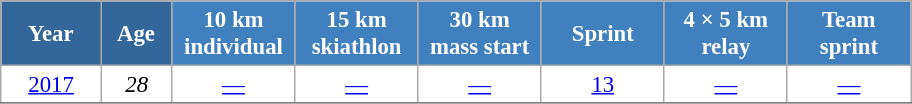<table class="wikitable" style="font-size:95%; text-align:center; border:grey solid 1px; border-collapse:collapse; background:#ffffff;">
<tr>
<th style="background-color:#369; color:white; width:60px;"> Year </th>
<th style="background-color:#369; color:white; width:40px;"> Age </th>
<th style="background-color:#4180be; color:white; width:75px;"> 10 km <br> individual </th>
<th style="background-color:#4180be; color:white; width:75px;"> 15 km <br> skiathlon </th>
<th style="background-color:#4180be; color:white; width:75px;"> 30 km <br> mass start </th>
<th style="background-color:#4180be; color:white; width:75px;"> Sprint </th>
<th style="background-color:#4180be; color:white; width:75px;"> 4 × 5 km <br> relay </th>
<th style="background-color:#4180be; color:white; width:75px;"> Team <br> sprint </th>
</tr>
<tr>
<td><a href='#'>2017</a></td>
<td><em>28</em></td>
<td><a href='#'>—</a></td>
<td><a href='#'>—</a></td>
<td><a href='#'>—</a></td>
<td><a href='#'>13</a></td>
<td><a href='#'>—</a></td>
<td><a href='#'>—</a></td>
</tr>
<tr>
</tr>
</table>
